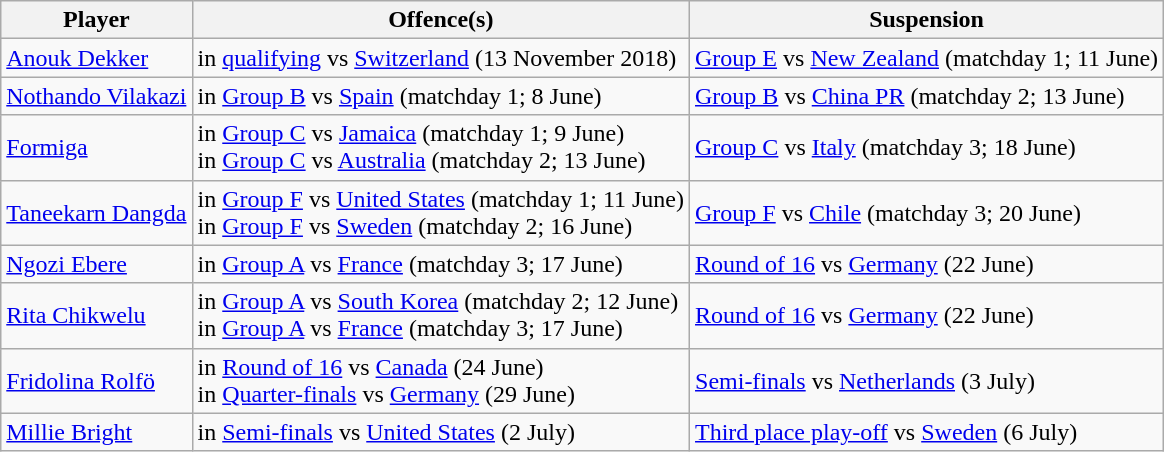<table class="wikitable sortable plainrowheaders">
<tr>
<th>Player</th>
<th>Offence(s)</th>
<th>Suspension</th>
</tr>
<tr>
<td> <a href='#'>Anouk Dekker</a></td>
<td> in <a href='#'>qualifying</a> vs <a href='#'>Switzerland</a> (13 November 2018)</td>
<td><a href='#'>Group E</a> vs <a href='#'>New Zealand</a> (matchday 1; 11 June)</td>
</tr>
<tr>
<td> <a href='#'>Nothando Vilakazi</a></td>
<td> in <a href='#'>Group B</a> vs <a href='#'>Spain</a> (matchday 1; 8 June)</td>
<td><a href='#'>Group B</a> vs <a href='#'>China PR</a> (matchday 2; 13 June)</td>
</tr>
<tr>
<td> <a href='#'>Formiga</a></td>
<td> in <a href='#'>Group C</a> vs <a href='#'>Jamaica</a> (matchday 1; 9 June)<br> in <a href='#'>Group C</a> vs <a href='#'>Australia</a> (matchday 2; 13 June)</td>
<td><a href='#'>Group C</a> vs <a href='#'>Italy</a> (matchday 3; 18 June)</td>
</tr>
<tr>
<td> <a href='#'>Taneekarn Dangda</a></td>
<td> in <a href='#'>Group F</a> vs <a href='#'>United States</a> (matchday 1; 11 June)<br> in <a href='#'>Group F</a> vs <a href='#'>Sweden</a> (matchday 2; 16 June)</td>
<td><a href='#'>Group F</a> vs <a href='#'>Chile</a> (matchday 3; 20 June)</td>
</tr>
<tr>
<td> <a href='#'>Ngozi Ebere</a></td>
<td> in <a href='#'>Group A</a> vs <a href='#'>France</a> (matchday 3; 17 June)</td>
<td><a href='#'>Round of 16</a> vs <a href='#'>Germany</a> (22 June)</td>
</tr>
<tr>
<td> <a href='#'>Rita Chikwelu</a></td>
<td> in <a href='#'>Group A</a> vs <a href='#'>South Korea</a> (matchday 2; 12 June)<br> in <a href='#'>Group A</a> vs <a href='#'>France</a> (matchday 3; 17 June)</td>
<td><a href='#'>Round of 16</a> vs <a href='#'>Germany</a> (22 June)</td>
</tr>
<tr>
<td> <a href='#'>Fridolina Rolfö</a></td>
<td> in <a href='#'>Round of 16</a> vs <a href='#'>Canada</a> (24 June)<br> in <a href='#'>Quarter-finals</a> vs <a href='#'>Germany</a> (29 June)</td>
<td><a href='#'>Semi-finals</a> vs <a href='#'>Netherlands</a> (3 July)</td>
</tr>
<tr>
<td> <a href='#'>Millie Bright</a></td>
<td> in <a href='#'>Semi-finals</a> vs <a href='#'>United States</a> (2 July)</td>
<td><a href='#'>Third place play-off</a> vs <a href='#'>Sweden</a> (6 July)</td>
</tr>
</table>
